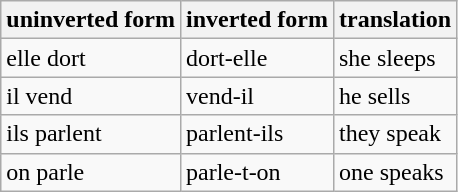<table class="wikitable">
<tr>
<th>uninverted form</th>
<th>inverted form</th>
<th>translation</th>
</tr>
<tr>
<td>elle dort </td>
<td>dort-elle </td>
<td>she sleeps</td>
</tr>
<tr>
<td>il vend </td>
<td>vend-il </td>
<td>he sells</td>
</tr>
<tr>
<td>ils parlent </td>
<td>parlent-ils </td>
<td>they speak</td>
</tr>
<tr>
<td>on parle </td>
<td>parle-t-on </td>
<td>one speaks</td>
</tr>
</table>
